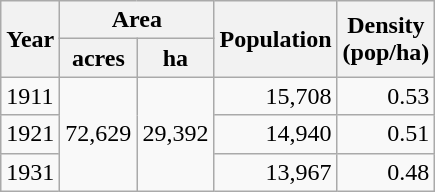<table class="wikitable">
<tr>
<th rowspan="2">Year</th>
<th colspan="2">Area</th>
<th rowspan="2">Population<br></th>
<th rowspan="2">Density<br>(pop/ha)</th>
</tr>
<tr>
<th>acres</th>
<th>ha</th>
</tr>
<tr>
<td>1911</td>
<td style="text-align:right;" rowspan="3">72,629</td>
<td style="text-align:right;" rowspan="3">29,392</td>
<td style="text-align:right;">15,708</td>
<td style="text-align:right;">0.53</td>
</tr>
<tr>
<td>1921</td>
<td style="text-align:right;">14,940</td>
<td style="text-align:right;">0.51</td>
</tr>
<tr>
<td>1931</td>
<td style="text-align:right;">13,967</td>
<td style="text-align:right;">0.48</td>
</tr>
</table>
